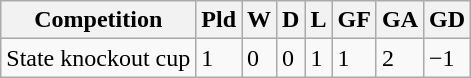<table class="wikitable">
<tr>
<th>Competition</th>
<th>Pld</th>
<th>W</th>
<th>D</th>
<th>L</th>
<th>GF</th>
<th>GA</th>
<th>GD</th>
</tr>
<tr>
<td>State knockout cup</td>
<td>1</td>
<td>0</td>
<td>0</td>
<td>1</td>
<td>1</td>
<td>2</td>
<td>−1</td>
</tr>
</table>
